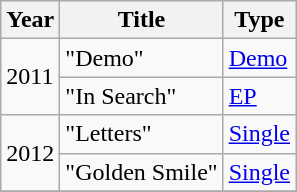<table class="wikitable">
<tr>
<th>Year</th>
<th>Title</th>
<th>Type</th>
</tr>
<tr>
<td rowspan="2">2011</td>
<td>"Demo"</td>
<td><a href='#'>Demo</a></td>
</tr>
<tr>
<td>"In Search"</td>
<td><a href='#'>EP</a></td>
</tr>
<tr>
<td rowspan="2">2012</td>
<td>"Letters"</td>
<td><a href='#'>Single</a></td>
</tr>
<tr>
<td>"Golden Smile"</td>
<td><a href='#'>Single</a></td>
</tr>
<tr>
</tr>
</table>
